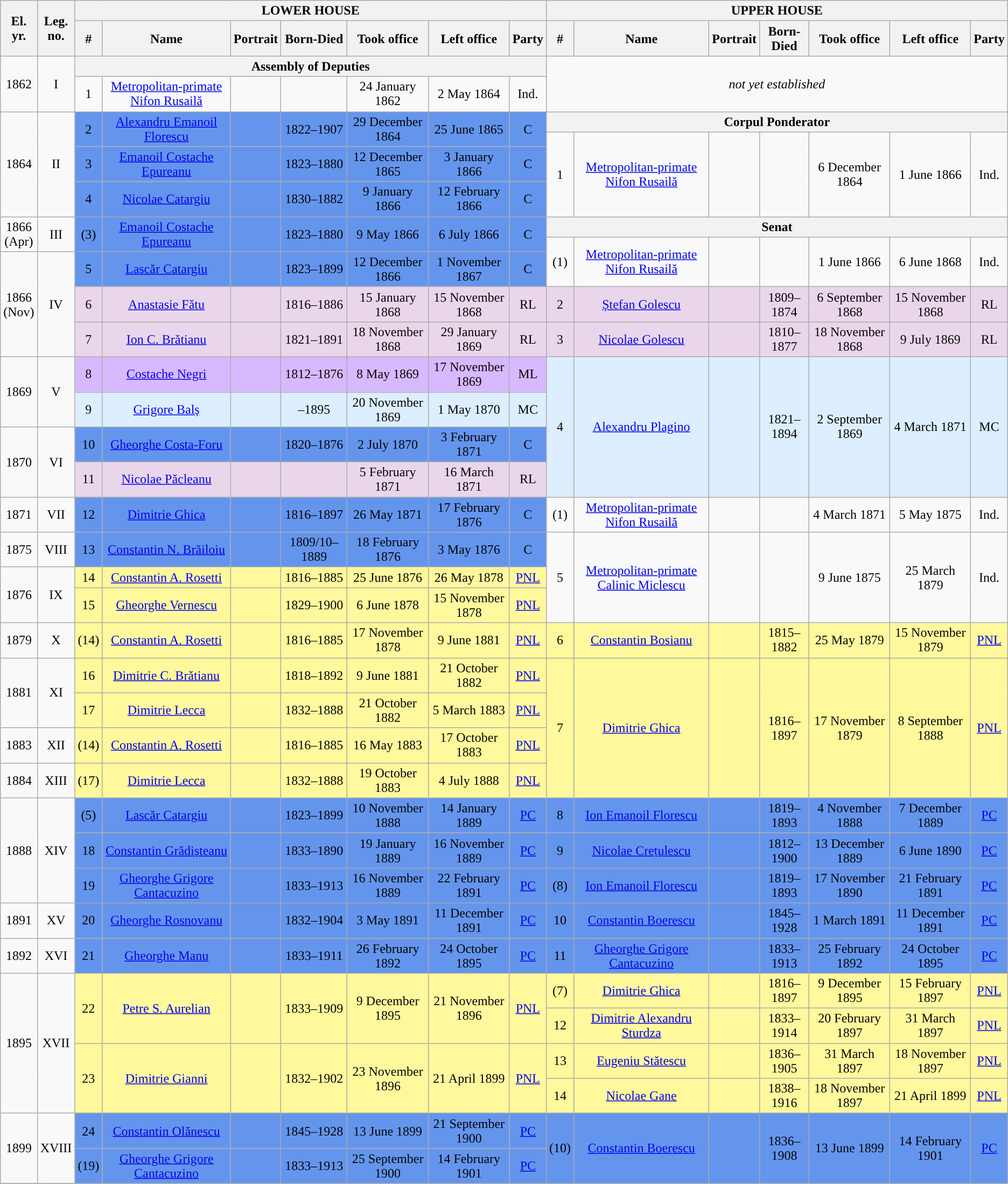<table class="wikitable" style="text-align:center">
<tr>
<th rowspan=2>El.<br>yr.</th>
<th rowspan=2>Leg.<br>no.</th>
<th colspan=7>LOWER HOUSE</th>
<th colspan=7>UPPER HOUSE</th>
</tr>
<tr>
<th>#</th>
<th>Name</th>
<th>Portrait</th>
<th>Born-Died</th>
<th>Took office</th>
<th>Left office</th>
<th>Party</th>
<th>#</th>
<th>Name</th>
<th>Portrait</th>
<th>Born-Died</th>
<th>Took office</th>
<th>Left office</th>
<th>Party</th>
</tr>
<tr>
<td rowspan=2>1862</td>
<td rowspan=2>I</td>
<th colspan=7>Assembly of Deputies</th>
<td colspan=7 rowspan=2><em>not yet established</em></td>
</tr>
<tr>
<td style="background:">1</td>
<td style="background:"><a href='#'>Metropolitan-primate</a> <a href='#'>Nifon Rusailă</a></td>
<td style="background:"></td>
<td style="background:"></td>
<td style="background:">24 January 1862</td>
<td style="background:">2 May 1864</td>
<td style="background:">Ind.</td>
</tr>
<tr>
<td rowspan=4>1864</td>
<td rowspan=4>II</td>
<td rowspan="2" style="background:#6495ed;">2</td>
<td rowspan="2" style="background:#6495ed;"><a href='#'>Alexandru Emanoil Florescu</a></td>
<td rowspan="2" style="background:#6495ed;"></td>
<td rowspan="2" style="background:#6495ed;">1822–1907</td>
<td rowspan="2" style="background:#6495ed;">29 December 1864</td>
<td rowspan="2" style="background:#6495ed;">25 June 1865</td>
<td rowspan="2" style="background:#6495ed;">C</td>
<th colspan=7>Corpul Ponderator</th>
</tr>
<tr>
<td rowspan="3" style="background:">1</td>
<td rowspan="3" style="background:"><a href='#'>Metropolitan-primate</a> <a href='#'>Nifon Rusailă</a></td>
<td rowspan="3" style="background:"></td>
<td rowspan="3" style="background:"></td>
<td rowspan="3" style="background:">6 December 1864</td>
<td rowspan="3" style="background:">1 June 1866</td>
<td rowspan="3" style="background:">Ind.</td>
</tr>
<tr>
<td style="background:#6495ed;">3</td>
<td style="background:#6495ed;"><a href='#'>Emanoil Costache Epureanu</a></td>
<td style="background:#6495ed;"></td>
<td style="background:#6495ed;">1823–1880</td>
<td style="background:#6495ed;">12 December 1865</td>
<td style="background:#6495ed;">3 January 1866</td>
<td style="background:#6495ed;">C</td>
</tr>
<tr>
<td style="background:#6495ed;">4</td>
<td style="background:#6495ed;"><a href='#'>Nicolae Catargiu</a></td>
<td style="background:#6495ed;"></td>
<td style="background:#6495ed;">1830–1882</td>
<td style="background:#6495ed;">9 January 1866</td>
<td style="background:#6495ed;">12 February 1866</td>
<td style="background:#6495ed;">C</td>
</tr>
<tr>
<td rowspan=2>1866<br>(Apr)</td>
<td rowspan=2>III</td>
<td rowspan="2" style="background:#6495ed;">(3)</td>
<td rowspan="2" style="background:#6495ed;"><a href='#'>Emanoil Costache Epureanu</a></td>
<td rowspan="2" style="background:#6495ed;"></td>
<td rowspan="2" style="background:#6495ed;">1823–1880</td>
<td rowspan="2" style="background:#6495ed;">9 May 1866</td>
<td rowspan="2" style="background:#6495ed;">6 July 1866</td>
<td rowspan="2" style="background:#6495ed;">C</td>
<th colspan=7>Senat</th>
</tr>
<tr>
<td rowspan="2" style="background:">(1)</td>
<td rowspan="2" style="background:"><a href='#'>Metropolitan-primate</a> <a href='#'>Nifon Rusailă</a></td>
<td rowspan="2" style="background:"></td>
<td rowspan="2" style="background:"></td>
<td rowspan="2" style="background:">1 June 1866</td>
<td rowspan="2" style="background:">6 June 1868</td>
<td rowspan="2" style="background:">Ind.</td>
</tr>
<tr>
<td rowspan=3>1866<br>(Nov)</td>
<td rowspan=3>IV</td>
<td style="background:#6495ed;">5</td>
<td style="background:#6495ed;"><a href='#'>Lascăr Catargiu</a></td>
<td style="background:#6495ed;"></td>
<td style="background:#6495ed;">1823–1899</td>
<td style="background:#6495ed;">12 December 1866</td>
<td style="background:#6495ed;">1 November 1867</td>
<td style="background:#6495ed;">C</td>
</tr>
<tr>
<td style="background:#ead6ea;">6</td>
<td style="background:#ead6ea;"><a href='#'>Anastasie Fătu</a></td>
<td style="background:#ead6ea;"></td>
<td style="background:#ead6ea;">1816–1886</td>
<td style="background:#ead6ea;">15 January 1868</td>
<td style="background:#ead6ea;">15 November 1868</td>
<td style="background:#ead6ea;">RL</td>
<td style="background:#ead6ea;">2</td>
<td style="background:#ead6ea;"><a href='#'>Ștefan Golescu</a></td>
<td style="background:#ead6ea;"></td>
<td style="background:#ead6ea;">1809–1874</td>
<td style="background:#ead6ea;">6 September 1868</td>
<td style="background:#ead6ea;">15 November 1868</td>
<td style="background:#ead6ea;">RL</td>
</tr>
<tr>
<td style="background:#ead6ea;">7</td>
<td style="background:#ead6ea;"><a href='#'>Ion C. Brătianu</a></td>
<td style="background:#ead6ea;"></td>
<td style="background:#ead6ea;">1821–1891</td>
<td style="background:#ead6ea;">18 November 1868</td>
<td style="background:#ead6ea;">29 January 1869</td>
<td style="background:#ead6ea;">RL</td>
<td style="background:#ead6ea;">3</td>
<td style="background:#ead6ea;"><a href='#'>Nicolae Golescu</a></td>
<td style="background:#ead6ea;"></td>
<td style="background:#ead6ea;">1810–1877</td>
<td style="background:#ead6ea;">18 November 1868</td>
<td style="background:#ead6ea;">9 July 1869</td>
<td style="background:#ead6ea;">RL</td>
</tr>
<tr>
<td rowspan=2>1869</td>
<td rowspan=2>V</td>
<td style="background:#d7b9ff;">8</td>
<td style="background:#d7b9ff;"><a href='#'>Costache Negri</a></td>
<td style="background:#d7b9ff;"></td>
<td style="background:#d7b9ff;">1812–1876</td>
<td style="background:#d7b9ff;">8 May 1869</td>
<td style="background:#d7b9ff;">17 November 1869</td>
<td style="background:#d7b9ff;">ML</td>
<td rowspan="4" style="background:#def;">4</td>
<td rowspan="4" style="background:#def;"><a href='#'>Alexandru Plagino</a></td>
<td rowspan="4" style="background:#def;"></td>
<td rowspan="4" style="background:#def;">1821–1894</td>
<td rowspan="4" style="background:#def;">2 September 1869</td>
<td rowspan="4" style="background:#def;">4 March 1871</td>
<td rowspan="4" style="background:#def;">MC</td>
</tr>
<tr>
<td style="background:#def;">9</td>
<td style="background:#def;"><a href='#'>Grigore Balș</a></td>
<td style="background:#def;"></td>
<td style="background:#def;">–1895</td>
<td style="background:#def;">20 November 1869</td>
<td style="background:#def;">1 May 1870</td>
<td style="background:#def;">MC</td>
</tr>
<tr>
<td rowspan=2>1870</td>
<td rowspan=2>VI</td>
<td style="background:#6495ed;">10</td>
<td style="background:#6495ed;"><a href='#'>Gheorghe Costa-Foru</a></td>
<td style="background:#6495ed;"></td>
<td style="background:#6495ed;">1820–1876</td>
<td style="background:#6495ed;">2 July 1870</td>
<td style="background:#6495ed;">3 February 1871</td>
<td style="background:#6495ed;">C</td>
</tr>
<tr>
<td style="background:#ead6ea;">11</td>
<td style="background:#ead6ea;"><a href='#'>Nicolae Păcleanu</a></td>
<td style="background:#ead6ea;"></td>
<td style="background:#ead6ea;"></td>
<td style="background:#ead6ea;">5 February 1871</td>
<td style="background:#ead6ea;">16 March 1871</td>
<td style="background:#ead6ea;">RL</td>
</tr>
<tr>
<td>1871</td>
<td>VII</td>
<td rowspan="2" style="background:#6495ed;">12</td>
<td rowspan="2" style="background:#6495ed;"><a href='#'>Dimitrie Ghica</a></td>
<td rowspan="2" style="background:#6495ed;"></td>
<td rowspan="2" style="background:#6495ed;">1816–1897</td>
<td rowspan="2" style="background:#6495ed;">26 May 1871</td>
<td rowspan="2" style="background:#6495ed;">17 February 1876</td>
<td rowspan="2" style="background:#6495ed;">C</td>
<td style="background:">(1)</td>
<td style="background:"><a href='#'>Metropolitan-primate</a> <a href='#'>Nifon Rusailă</a></td>
<td style="background:"></td>
<td style="background:"></td>
<td style="background:">4 March 1871</td>
<td style="background:">5 May 1875</td>
<td style="background:">Ind.</td>
</tr>
<tr>
<td rowspan=2>1875</td>
<td rowspan=2>VIII</td>
<td rowspan="5" style="background:">5</td>
<td rowspan="5" style="background:"><a href='#'>Metropolitan-primate</a> <a href='#'>Calinic Miclescu</a></td>
<td rowspan="5" style="background:"></td>
<td rowspan="5" style="background:"></td>
<td rowspan="5" style="background:">9 June 1875</td>
<td rowspan="5" style="background:">25 March 1879</td>
<td rowspan="5" style="background:">Ind.</td>
</tr>
<tr>
<td style="background:#6495ed;">13</td>
<td style="background:#6495ed;"><a href='#'>Constantin N. Brăiloiu</a></td>
<td style="background:#6495ed;"></td>
<td style="background:#6495ed;">1809/10–1889</td>
<td style="background:#6495ed;">18 February 1876</td>
<td style="background:#6495ed;">3 May 1876</td>
<td style="background:#6495ed;">C</td>
</tr>
<tr>
<td rowspan=3>1876</td>
<td rowspan=3>IX</td>
<td style="background:#fff89d;">14</td>
<td style="background:#fff89d;"><a href='#'>Constantin A. Rosetti</a></td>
<td style="background:#fff89d;"></td>
<td style="background:#fff89d;">1816–1885</td>
<td style="background:#fff89d;">25 June 1876</td>
<td style="background:#fff89d;">26 May 1878</td>
<td style="background:#fff89d;"><a href='#'>PNL</a></td>
</tr>
<tr>
<td style="background:#fff89d;">15</td>
<td style="background:#fff89d;"><a href='#'>Gheorghe Vernescu</a></td>
<td style="background:#fff89d;"></td>
<td style="background:#fff89d;">1829–1900</td>
<td style="background:#fff89d;">6 June 1878</td>
<td style="background:#fff89d;">15 November 1878</td>
<td style="background:#fff89d;"><a href='#'>PNL</a></td>
</tr>
<tr>
<td rowspan="3" style="background:#fff89d;">(14)</td>
<td rowspan="3" style="background:#fff89d;"><a href='#'>Constantin A. Rosetti</a></td>
<td rowspan="3" style="background:#fff89d;"></td>
<td rowspan="3" style="background:#fff89d;">1816–1885</td>
<td rowspan="3" style="background:#fff89d;">17 November 1878</td>
<td rowspan="3" style="background:#fff89d;">9 June 1881</td>
<td rowspan="3" style="background:#fff89d;"><a href='#'>PNL</a></td>
</tr>
<tr>
<td rowspan=2>1879</td>
<td rowspan=2>X</td>
<td style="background:#fff89d;">6</td>
<td style="background:#fff89d;"><a href='#'>Constantin Bosianu</a></td>
<td style="background:#fff89d;"></td>
<td style="background:#fff89d;">1815–1882</td>
<td style="background:#fff89d;">25 May 1879</td>
<td style="background:#fff89d;">15 November 1879</td>
<td style="background:#fff89d;"><a href='#'>PNL</a></td>
</tr>
<tr>
<td rowspan="6" style="background:#fff89d;">7</td>
<td rowspan="6" style="background:#fff89d;"><a href='#'>Dimitrie Ghica</a></td>
<td rowspan="6" style="background:#fff89d;"></td>
<td rowspan="6" style="background:#fff89d;">1816–1897</td>
<td rowspan="6" style="background:#fff89d;">17 November 1879</td>
<td rowspan="6" style="background:#fff89d;">8 September 1888</td>
<td rowspan="6" style="background:#fff89d;"><a href='#'>PNL</a></td>
</tr>
<tr>
<td rowspan=2>1881</td>
<td rowspan=2>XI</td>
<td style="background:#fff89d;">16</td>
<td style="background:#fff89d;"><a href='#'>Dimitrie C. Brătianu</a></td>
<td style="background:#fff89d;"></td>
<td style="background:#fff89d;">1818–1892</td>
<td style="background:#fff89d;">9 June 1881</td>
<td style="background:#fff89d;">21 October 1882</td>
<td style="background:#fff89d;"><a href='#'>PNL</a></td>
</tr>
<tr>
<td style="background:#fff89d;">17</td>
<td style="background:#fff89d;"><a href='#'>Dimitrie Lecca</a></td>
<td style="background:#fff89d;"></td>
<td style="background:#fff89d;">1832–1888</td>
<td style="background:#fff89d;">21 October 1882</td>
<td style="background:#fff89d;">5 March 1883</td>
<td style="background:#fff89d;"><a href='#'>PNL</a></td>
</tr>
<tr>
<td rowspan=2>1883</td>
<td rowspan=2>XII</td>
<td style="background:#fff89d;">(14)</td>
<td style="background:#fff89d;"><a href='#'>Constantin A. Rosetti</a></td>
<td style="background:#fff89d;"></td>
<td style="background:#fff89d;">1816–1885</td>
<td style="background:#fff89d;">16 May 1883</td>
<td style="background:#fff89d;">17 October 1883</td>
<td style="background:#fff89d;"><a href='#'>PNL</a></td>
</tr>
<tr>
<td rowspan="2" style="background:#fff89d;">(17)</td>
<td rowspan="2" style="background:#fff89d;"><a href='#'>Dimitrie Lecca</a></td>
<td rowspan="2" style="background:#fff89d;"></td>
<td rowspan="2" style="background:#fff89d;">1832–1888</td>
<td rowspan="2" style="background:#fff89d;">19 October 1883</td>
<td rowspan="2" style="background:#fff89d;">4 July 1888</td>
<td rowspan="2" style="background:#fff89d;"><a href='#'>PNL</a></td>
</tr>
<tr>
<td>1884</td>
<td>XIII</td>
</tr>
<tr>
<td rowspan=3>1888</td>
<td rowspan=3>XIV</td>
<td style="background:#6495ed;">(5)</td>
<td style="background:#6495ed;"><a href='#'>Lascăr Catargiu</a></td>
<td style="background:#6495ed;"></td>
<td style="background:#6495ed;">1823–1899</td>
<td style="background:#6495ed;">10 November 1888</td>
<td style="background:#6495ed;">14 January 1889</td>
<td style="background:#6495ed;"><a href='#'>PC</a></td>
<td style="background:#6495ed;">8</td>
<td style="background:#6495ed;"><a href='#'>Ion Emanoil Florescu</a></td>
<td style="background:#6495ed;"></td>
<td style="background:#6495ed;">1819–1893</td>
<td style="background:#6495ed;">4 November 1888</td>
<td style="background:#6495ed;">7 December 1889</td>
<td style="background:#6495ed;"><a href='#'>PC</a></td>
</tr>
<tr>
<td style="background:#6495ed;">18</td>
<td style="background:#6495ed;"><a href='#'>Constantin Grădișteanu</a></td>
<td style="background:#6495ed;"></td>
<td style="background:#6495ed;">1833–1890</td>
<td style="background:#6495ed;">19 January 1889</td>
<td style="background:#6495ed;">16 November 1889</td>
<td style="background:#6495ed;"><a href='#'>PC</a></td>
<td style="background:#6495ed;">9</td>
<td style="background:#6495ed;"><a href='#'>Nicolae Crețulescu</a></td>
<td style="background:#6495ed;"></td>
<td style="background:#6495ed;">1812–1900</td>
<td style="background:#6495ed;">13 December 1889</td>
<td style="background:#6495ed;">6 June 1890</td>
<td style="background:#6495ed;"><a href='#'>PC</a></td>
</tr>
<tr>
<td style="background:#6495ed;">19</td>
<td style="background:#6495ed;"><a href='#'>Gheorghe Grigore Cantacuzino</a></td>
<td style="background:#6495ed;"></td>
<td style="background:#6495ed;">1833–1913</td>
<td style="background:#6495ed;">16 November 1889</td>
<td style="background:#6495ed;">22 February 1891</td>
<td style="background:#6495ed;"><a href='#'>PC</a></td>
<td style="background:#6495ed;">(8)</td>
<td style="background:#6495ed;"><a href='#'>Ion Emanoil Florescu</a></td>
<td style="background:#6495ed;"></td>
<td style="background:#6495ed;">1819–1893</td>
<td style="background:#6495ed;">17 November 1890</td>
<td style="background:#6495ed;">21 February 1891</td>
<td style="background:#6495ed;"><a href='#'>PC</a></td>
</tr>
<tr>
<td>1891</td>
<td>XV</td>
<td style="background:#6495ed;">20</td>
<td style="background:#6495ed;"><a href='#'>Gheorghe Rosnovanu</a></td>
<td style="background:#6495ed;"></td>
<td style="background:#6495ed;">1832–1904</td>
<td style="background:#6495ed;">3 May 1891</td>
<td style="background:#6495ed;">11 December 1891</td>
<td style="background:#6495ed;"><a href='#'>PC</a></td>
<td style="background:#6495ed;">10</td>
<td style="background:#6495ed;"><a href='#'>Constantin Boerescu</a></td>
<td style="background:#6495ed;"></td>
<td style="background:#6495ed;">1845–1928</td>
<td style="background:#6495ed;">1 March 1891</td>
<td style="background:#6495ed;">11 December 1891</td>
<td style="background:#6495ed;"><a href='#'>PC</a></td>
</tr>
<tr>
<td>1892</td>
<td>XVI</td>
<td style="background:#6495ed;">21</td>
<td style="background:#6495ed;"><a href='#'>Gheorghe Manu</a></td>
<td style="background:#6495ed;"></td>
<td style="background:#6495ed;">1833–1911</td>
<td style="background:#6495ed;">26 February 1892</td>
<td style="background:#6495ed;">24 October 1895</td>
<td style="background:#6495ed;"><a href='#'>PC</a></td>
<td style="background:#6495ed;">11</td>
<td style="background:#6495ed;"><a href='#'>Gheorghe Grigore Cantacuzino</a></td>
<td style="background:#6495ed;"></td>
<td style="background:#6495ed;">1833–1913</td>
<td style="background:#6495ed;">25 February 1892</td>
<td style="background:#6495ed;">24 October 1895</td>
<td style="background:#6495ed;"><a href='#'>PC</a></td>
</tr>
<tr>
<td rowspan=4>1895</td>
<td rowspan=4>XVII</td>
<td rowspan="2" style="background:#fff89d;">22</td>
<td rowspan="2" style="background:#fff89d;"><a href='#'>Petre S. Aurelian</a></td>
<td rowspan="2" style="background:#fff89d;"></td>
<td rowspan="2" style="background:#fff89d;">1833–1909</td>
<td rowspan="2" style="background:#fff89d;">9 December 1895</td>
<td rowspan="2" style="background:#fff89d;">21 November 1896</td>
<td rowspan="2" style="background:#fff89d;"><a href='#'>PNL</a></td>
<td style="background:#fff89d;">(7)</td>
<td style="background:#fff89d;"><a href='#'>Dimitrie Ghica</a></td>
<td style="background:#fff89d;"></td>
<td style="background:#fff89d;">1816–1897</td>
<td style="background:#fff89d;">9 December 1895</td>
<td style="background:#fff89d;">15 February 1897</td>
<td style="background:#fff89d;"><a href='#'>PNL</a></td>
</tr>
<tr>
<td style="background:#fff89d;">12</td>
<td style="background:#fff89d;"><a href='#'>Dimitrie Alexandru Sturdza</a></td>
<td style="background:#fff89d;"></td>
<td style="background:#fff89d;">1833–1914</td>
<td style="background:#fff89d;">20 February 1897</td>
<td style="background:#fff89d;">31 March 1897</td>
<td style="background:#fff89d;"><a href='#'>PNL</a></td>
</tr>
<tr>
<td rowspan="2" style="background:#fff89d;">23</td>
<td rowspan="2" style="background:#fff89d;"><a href='#'>Dimitrie Gianni</a></td>
<td rowspan="2" style="background:#fff89d;"></td>
<td rowspan="2" style="background:#fff89d;">1832–1902</td>
<td rowspan="2" style="background:#fff89d;">23 November 1896</td>
<td rowspan="2" style="background:#fff89d;">21 April 1899</td>
<td rowspan="2" style="background:#fff89d;"><a href='#'>PNL</a></td>
<td style="background:#fff89d;">13</td>
<td style="background:#fff89d;"><a href='#'>Eugeniu Stătescu</a></td>
<td style="background:#fff89d;"></td>
<td style="background:#fff89d;">1836–1905</td>
<td style="background:#fff89d;">31 March 1897</td>
<td style="background:#fff89d;">18 November 1897</td>
<td style="background:#fff89d;"><a href='#'>PNL</a></td>
</tr>
<tr>
<td style="background:#fff89d;">14</td>
<td style="background:#fff89d;"><a href='#'>Nicolae Gane</a></td>
<td style="background:#fff89d;"></td>
<td style="background:#fff89d;">1838–1916</td>
<td style="background:#fff89d;">18 November 1897</td>
<td style="background:#fff89d;">21 April 1899</td>
<td style="background:#fff89d;"><a href='#'>PNL</a></td>
</tr>
<tr>
<td rowspan=2>1899</td>
<td rowspan=2>XVIII</td>
<td style="background:#6495ed;">24</td>
<td style="background:#6495ed;"><a href='#'>Constantin Olănescu</a></td>
<td style="background:#6495ed;"></td>
<td style="background:#6495ed;">1845–1928</td>
<td style="background:#6495ed;">13 June 1899</td>
<td style="background:#6495ed;">21 September 1900</td>
<td style="background:#6495ed;"><a href='#'>PC</a></td>
<td rowspan="2" style="background:#6495ed;">(10)</td>
<td rowspan="2" style="background:#6495ed;"><a href='#'>Constantin Boerescu</a></td>
<td rowspan="2" style="background:#6495ed;"></td>
<td rowspan="2" style="background:#6495ed;">1836–1908</td>
<td rowspan="2" style="background:#6495ed;">13 June 1899</td>
<td rowspan="2" style="background:#6495ed;">14 February 1901</td>
<td rowspan="2" style="background:#6495ed;"><a href='#'>PC</a></td>
</tr>
<tr>
<td style="background:#6495ed;">(19)</td>
<td style="background:#6495ed;"><a href='#'>Gheorghe Grigore Cantacuzino</a></td>
<td style="background:#6495ed;"></td>
<td style="background:#6495ed;">1833–1913</td>
<td style="background:#6495ed;">25 September 1900</td>
<td style="background:#6495ed;">14 February 1901</td>
<td style="background:#6495ed;"><a href='#'>PC</a></td>
</tr>
<tr>
</tr>
</table>
